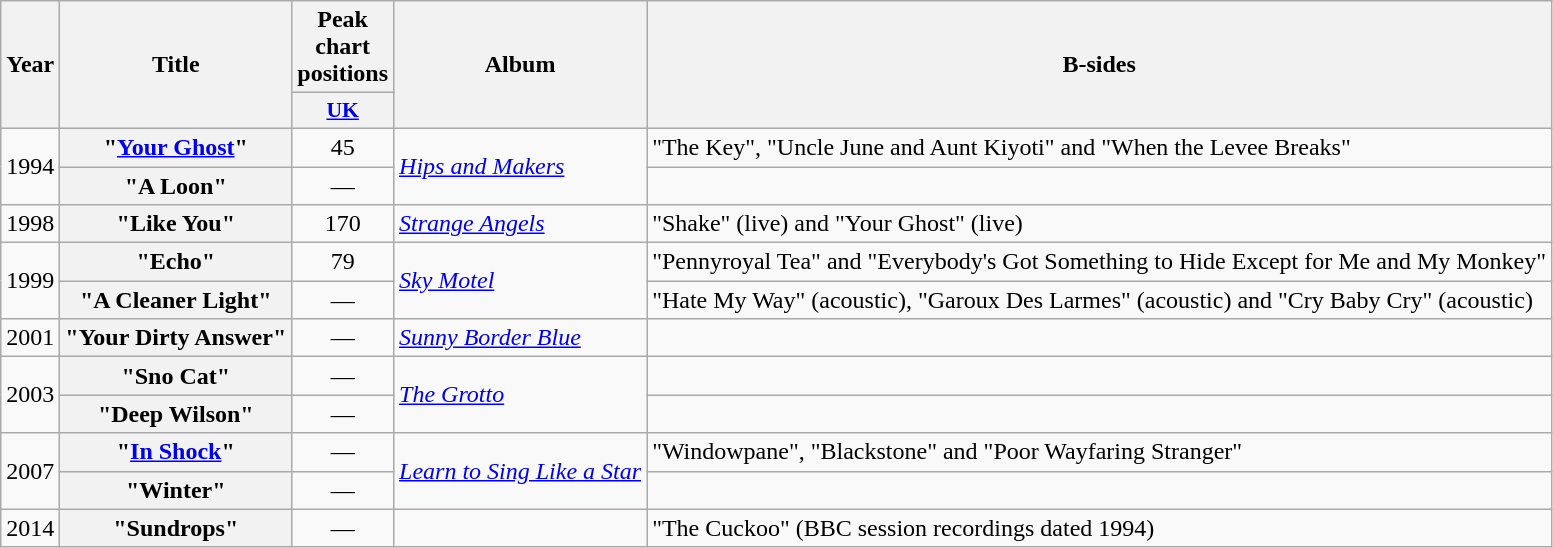<table class="wikitable plainrowheaders">
<tr>
<th scope="col" rowspan="2">Year</th>
<th scope="col" rowspan="2">Title</th>
<th scope="col" colspan="1">Peak chart positions</th>
<th scope="col" rowspan="2">Album</th>
<th scope="col" rowspan="2">B-sides</th>
</tr>
<tr>
<th scope="col" style="width:3em;font-size:90%"><a href='#'>UK</a><br></th>
</tr>
<tr>
<td rowspan="2">1994</td>
<th scope="row">"<a href='#'>Your Ghost</a>"</th>
<td align="center">45</td>
<td rowspan="2"><em><a href='#'>Hips and Makers</a></em></td>
<td>"The Key", "Uncle June and Aunt Kiyoti" and "When the Levee Breaks"</td>
</tr>
<tr>
<th scope="row">"A Loon"</th>
<td align="center">—</td>
<td></td>
</tr>
<tr>
<td>1998</td>
<th scope="row">"Like You"</th>
<td align="center">170</td>
<td><em><a href='#'>Strange Angels</a></em></td>
<td>"Shake" (live) and "Your Ghost" (live)</td>
</tr>
<tr>
<td rowspan="2">1999</td>
<th scope="row">"Echo"</th>
<td align="center">79</td>
<td rowspan="2"><em><a href='#'>Sky Motel</a></em></td>
<td>"Pennyroyal Tea" and "Everybody's Got Something to Hide Except for Me and My Monkey"</td>
</tr>
<tr>
<th scope="row">"A Cleaner Light"</th>
<td align="center">—</td>
<td>"Hate My Way" (acoustic), "Garoux Des Larmes" (acoustic) and "Cry Baby Cry" (acoustic)</td>
</tr>
<tr>
<td>2001</td>
<th scope="row">"Your Dirty Answer"</th>
<td align="center">—</td>
<td><em><a href='#'>Sunny Border Blue</a></em></td>
<td></td>
</tr>
<tr>
<td rowspan="2">2003</td>
<th scope="row">"Sno Cat"</th>
<td align="center">—</td>
<td rowspan="2"><em><a href='#'>The Grotto</a></em></td>
<td></td>
</tr>
<tr>
<th scope="row">"Deep Wilson"</th>
<td align="center">—</td>
<td></td>
</tr>
<tr>
<td rowspan="2">2007</td>
<th scope="row">"<a href='#'>In Shock</a>"</th>
<td align="center">—</td>
<td rowspan="2"><em><a href='#'>Learn to Sing Like a Star</a></em></td>
<td>"Windowpane", "Blackstone" and "Poor Wayfaring Stranger"</td>
</tr>
<tr>
<th scope="row">"Winter"</th>
<td align="center">—</td>
<td></td>
</tr>
<tr>
<td>2014</td>
<th scope="row">"Sundrops"</th>
<td align="center">—</td>
<td></td>
<td>"The Cuckoo" (BBC session recordings dated 1994)</td>
</tr>
</table>
